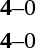<table style="text-align:center">
<tr>
<th width=223></th>
<th width=100></th>
<th width=223></th>
</tr>
<tr>
<td align=right><small><span></span></small> <strong></strong></td>
<td><strong>4</strong>–0</td>
<td align=left> <small><span></span></small></td>
</tr>
<tr>
<td align=right><small><span></span></small> <strong></strong></td>
<td><strong>4</strong>–0</td>
<td align=left> <small><span></span></small></td>
</tr>
</table>
